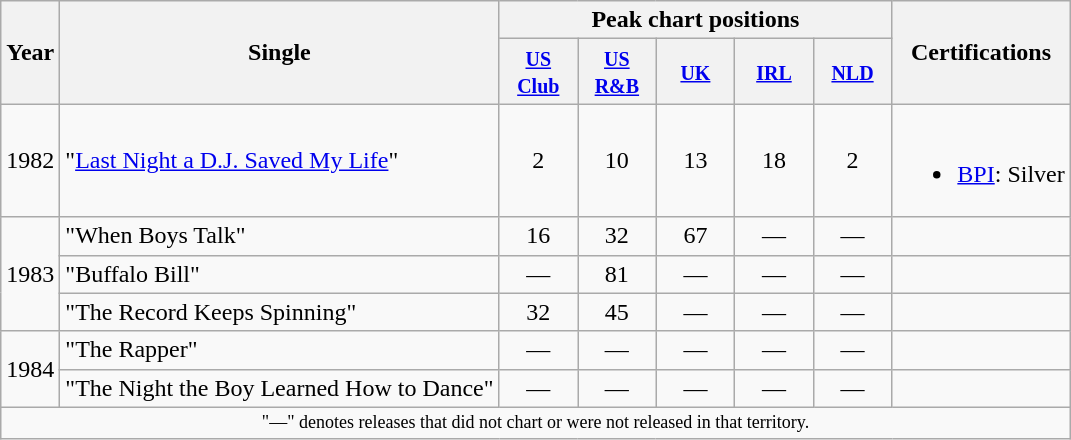<table class="wikitable">
<tr>
<th scope="col" rowspan="2">Year</th>
<th scope="col" rowspan="2">Single</th>
<th scope="col" colspan="5">Peak chart positions</th>
<th scope="col" rowspan="2">Certifications</th>
</tr>
<tr>
<th style="width:45px;"><small><a href='#'>US Club</a></small><br></th>
<th style="width:45px;"><small><a href='#'>US R&B</a></small><br></th>
<th style="width:45px;"><small><a href='#'>UK</a></small><br></th>
<th style="width:45px;"><small><a href='#'>IRL</a></small></th>
<th style="width:45px;"><small><a href='#'>NLD</a></small><br></th>
</tr>
<tr>
<td rowspan="1">1982</td>
<td>"<a href='#'>Last Night a D.J. Saved My Life</a>"</td>
<td align=center>2</td>
<td align=center>10</td>
<td align=center>13</td>
<td align=center>18</td>
<td align=center>2</td>
<td><br><ul><li><a href='#'>BPI</a>: Silver</li></ul></td>
</tr>
<tr>
<td rowspan="3">1983</td>
<td>"When Boys Talk"</td>
<td align=center>16</td>
<td align=center>32</td>
<td align=center>67</td>
<td align=center>―</td>
<td align=center>―</td>
<td></td>
</tr>
<tr>
<td>"Buffalo Bill"</td>
<td align=center>—</td>
<td align=center>81</td>
<td align=center>—</td>
<td align=center>―</td>
<td align=center>―</td>
<td></td>
</tr>
<tr>
<td>"The Record Keeps Spinning"</td>
<td align=center>32</td>
<td align=center>45</td>
<td align=center>—</td>
<td align=center>―</td>
<td align=center>―</td>
<td></td>
</tr>
<tr>
<td rowspan="2">1984</td>
<td>"The Rapper"</td>
<td align=center>—</td>
<td align=center>—</td>
<td align=center>—</td>
<td align=center>―</td>
<td align=center>―</td>
<td></td>
</tr>
<tr>
<td>"The Night the Boy Learned How to Dance"</td>
<td align=center>—</td>
<td align=center>—</td>
<td align=center>—</td>
<td align=center>―</td>
<td align=center>―</td>
<td></td>
</tr>
<tr>
<td colspan="8" style="text-align:center; font-size:9pt;">"—" denotes releases that did not chart or were not released in that territory.</td>
</tr>
</table>
